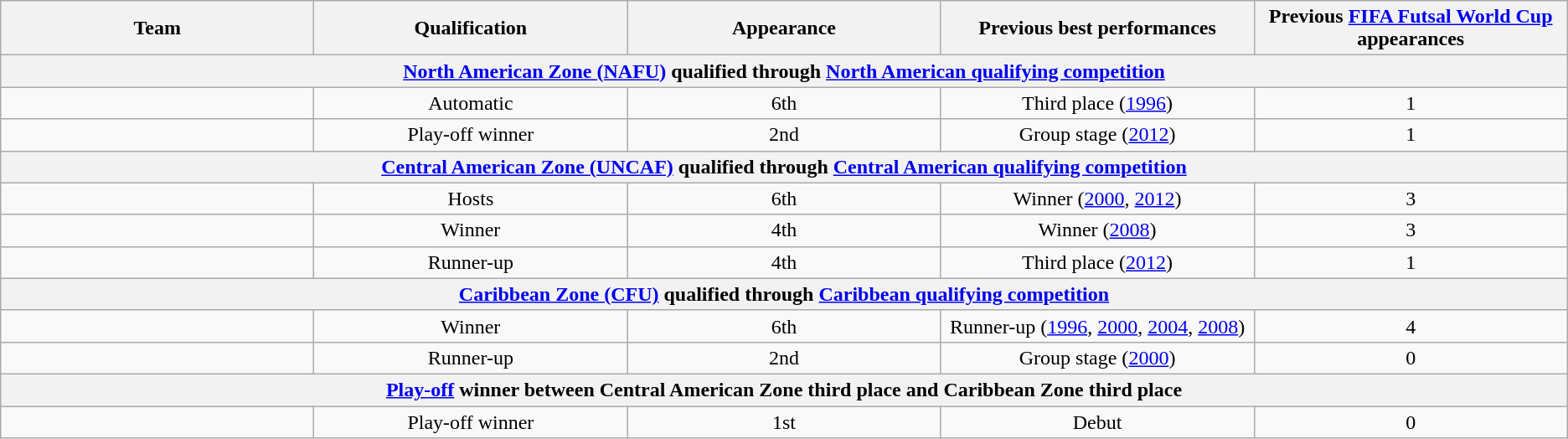<table class="wikitable">
<tr>
<th width=20%>Team</th>
<th width=20%>Qualification</th>
<th width=20%>Appearance</th>
<th width=20%>Previous best performances</th>
<th width=20%>Previous <a href='#'>FIFA Futsal World Cup</a> appearances</th>
</tr>
<tr>
<th colspan=5><strong><a href='#'>North American Zone (NAFU)</a> qualified through <a href='#'>North American qualifying competition</a></strong></th>
</tr>
<tr>
<td align=left></td>
<td align=center>Automatic</td>
<td align=center>6th</td>
<td align=center>Third place (<a href='#'>1996</a>)</td>
<td align=center>1</td>
</tr>
<tr>
<td align=left></td>
<td align=center>Play-off winner</td>
<td align=center>2nd</td>
<td align=center>Group stage (<a href='#'>2012</a>)</td>
<td align=center>1</td>
</tr>
<tr>
<th colspan=5><strong><a href='#'>Central American Zone (UNCAF)</a> qualified through <a href='#'>Central American qualifying competition</a></strong></th>
</tr>
<tr>
<td align=left></td>
<td align=center>Hosts</td>
<td align=center>6th</td>
<td align=center>Winner (<a href='#'>2000</a>, <a href='#'>2012</a>)</td>
<td align=center>3</td>
</tr>
<tr>
<td align=left></td>
<td align=center>Winner</td>
<td align=center>4th</td>
<td align=center>Winner (<a href='#'>2008</a>)</td>
<td align=center>3</td>
</tr>
<tr>
<td align=left></td>
<td align=center>Runner-up</td>
<td align=center>4th</td>
<td align=center>Third place (<a href='#'>2012</a>)</td>
<td align=center>1</td>
</tr>
<tr>
<th colspan=5><strong><a href='#'>Caribbean Zone (CFU)</a> qualified through <a href='#'>Caribbean qualifying competition</a></strong></th>
</tr>
<tr>
<td align=left></td>
<td align=center>Winner</td>
<td align=center>6th</td>
<td align=center>Runner-up (<a href='#'>1996</a>, <a href='#'>2000</a>, <a href='#'>2004</a>, <a href='#'>2008</a>)</td>
<td align=center>4</td>
</tr>
<tr>
<td align=left></td>
<td align=center>Runner-up</td>
<td align=center>2nd</td>
<td align=center>Group stage (<a href='#'>2000</a>)</td>
<td align=center>0</td>
</tr>
<tr>
<th colspan=5><a href='#'>Play-off</a> winner between Central American Zone third place and Caribbean Zone third place</th>
</tr>
<tr>
<td align=left></td>
<td align=center>Play-off winner</td>
<td align=center>1st</td>
<td align=center>Debut</td>
<td align=center>0</td>
</tr>
</table>
